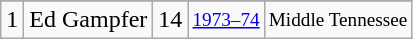<table class="wikitable">
<tr>
</tr>
<tr>
<td>1</td>
<td>Ed Gampfer</td>
<td>14</td>
<td style="font-size:80%;"><a href='#'>1973–74</a></td>
<td style="font-size:80%;">Middle Tennessee</td>
</tr>
</table>
